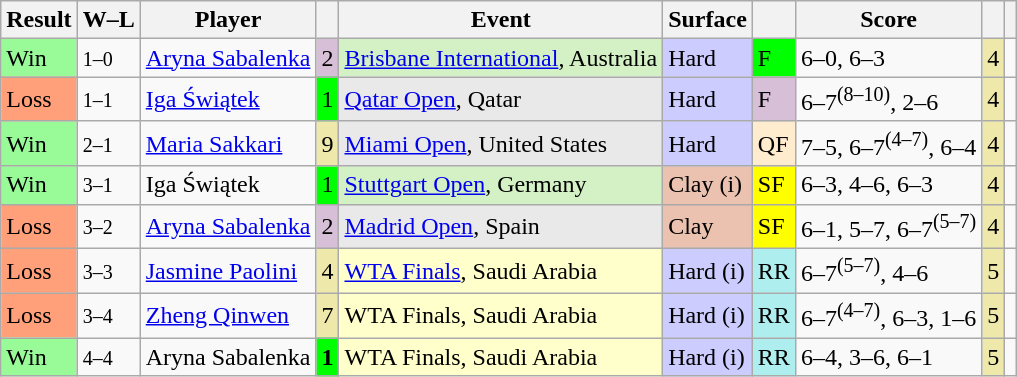<table class="wikitable sortable">
<tr>
<th>Result</th>
<th class=unsortable>W–L</th>
<th>Player</th>
<th></th>
<th>Event</th>
<th>Surface</th>
<th class=unsortable></th>
<th class=unsortable>Score</th>
<th></th>
<th class=unsortable></th>
</tr>
<tr>
<td bgcolor=98fb98>Win</td>
<td><small>1–0</small></td>
<td> <a href='#'>Aryna Sabalenka</a></td>
<td bgcolor=thistle>2</td>
<td bgcolor=d4f1c5><a href='#'>Brisbane International</a>, Australia</td>
<td bgcolor=#ccf>Hard</td>
<td bgcolor=lime>F</td>
<td>6–0, 6–3</td>
<td bgcolor=eee8aa>4</td>
<td></td>
</tr>
<tr>
<td bgcolor=ffa07a>Loss</td>
<td><small>1–1</small></td>
<td> <a href='#'>Iga Świątek</a></td>
<td bgcolor=lime>1</td>
<td bgcolor=e9e9e9><a href='#'>Qatar Open</a>, Qatar</td>
<td bgcolor=ccccff>Hard</td>
<td bgcolor=thistle>F</td>
<td>6–7<sup>(8–10)</sup>, 2–6</td>
<td bgcolor=eee8aa>4</td>
<td></td>
</tr>
<tr>
<td bgcolor=98fb98>Win</td>
<td><small>2–1</small></td>
<td> <a href='#'>Maria Sakkari</a></td>
<td bgcolor=eee8aa>9</td>
<td bgcolor=e9e9e9><a href='#'>Miami Open</a>, United States</td>
<td bgcolor=ccccff>Hard</td>
<td bgcolor=ffebcd>QF</td>
<td>7–5, 6–7<sup>(4–7)</sup>, 6–4</td>
<td bgcolor=eee8aa>4</td>
<td></td>
</tr>
<tr>
<td bgcolor=98fb98>Win</td>
<td><small>3–1</small></td>
<td> Iga Świątek</td>
<td bgcolor=lime>1</td>
<td bgcolor=d4f1c5><a href='#'>Stuttgart Open</a>, Germany</td>
<td bgcolor=ebc2af>Clay (i)</td>
<td bgcolor=yellow>SF</td>
<td>6–3, 4–6, 6–3</td>
<td bgcolor=eee8aa>4</td>
<td></td>
</tr>
<tr>
<td bgcolor=ffa07a>Loss</td>
<td><small>3–2</small></td>
<td> <a href='#'>Aryna Sabalenka</a></td>
<td bgcolor=thistle>2</td>
<td bgcolor=e9e9e9><a href='#'>Madrid Open</a>, Spain</td>
<td bgcolor=ebc2af>Clay</td>
<td bgcolor=yellow>SF</td>
<td>6–1, 5–7, 6–7<sup>(5–7)</sup></td>
<td bgcolor=eee8aa>4</td>
<td></td>
</tr>
<tr>
<td bgcolor=ffa07a>Loss</td>
<td><small>3–3</small></td>
<td> <a href='#'>Jasmine Paolini</a></td>
<td bgcolor=eee8aa>4</td>
<td bgcolor=ffffcc><a href='#'>WTA Finals</a>, Saudi Arabia</td>
<td bgcolor=#ccf>Hard (i)</td>
<td bgcolor=afeeee>RR</td>
<td>6–7<sup>(5–7)</sup>, 4–6</td>
<td bgcolor=eee8aa>5</td>
<td></td>
</tr>
<tr>
<td bgcolor=ffa07a>Loss</td>
<td><small>3–4</small></td>
<td> <a href='#'>Zheng Qinwen</a></td>
<td bgcolor=eee8aa>7</td>
<td bgcolor=ffffcc>WTA Finals, Saudi Arabia</td>
<td bgcolor=#ccf>Hard (i)</td>
<td bgcolor=afeeee>RR</td>
<td>6–7<sup>(4–7)</sup>, 6–3, 1–6</td>
<td bgcolor=eee8aa>5</td>
<td></td>
</tr>
<tr>
<td bgcolor=98fb98>Win</td>
<td><small>4–4</small></td>
<td> Aryna Sabalenka</td>
<td bgcolor=lime><strong>1</strong></td>
<td bgcolor=ffffcc>WTA Finals, Saudi Arabia</td>
<td bgcolor=#ccf>Hard (i)</td>
<td bgcolor=afeeee>RR</td>
<td>6–4, 3–6, 6–1</td>
<td bgcolor=eee8aa>5</td>
<td></td>
</tr>
</table>
